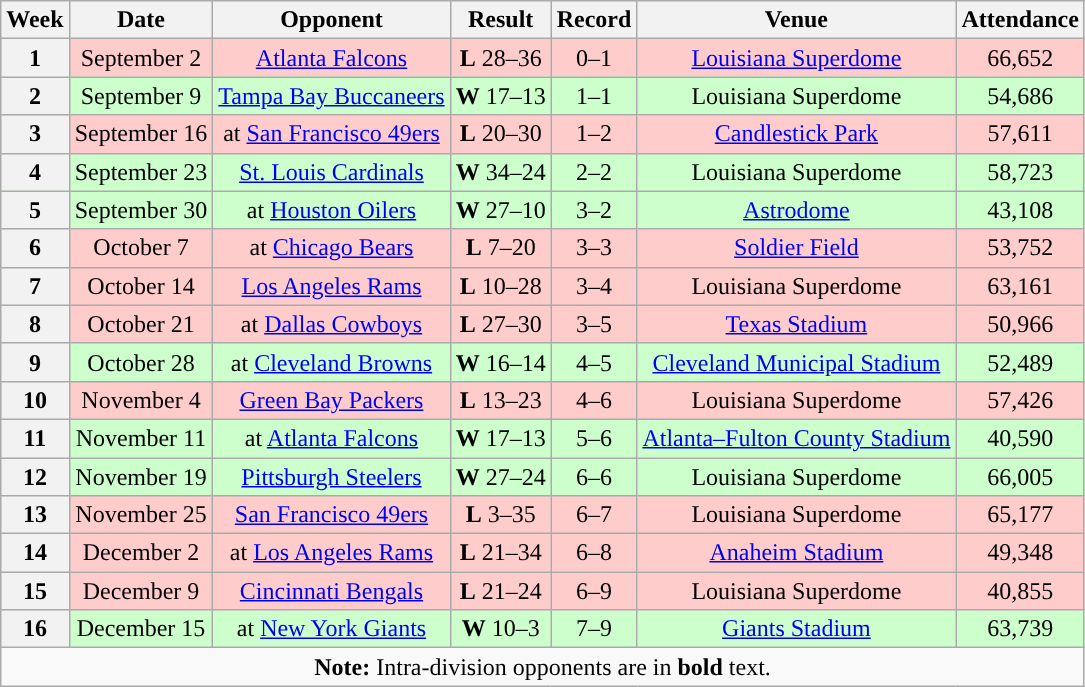<table class="wikitable"  style="text-align: center;">
<tr>
<th>Week</th>
<th>Date</th>
<th>Opponent</th>
<th>Result</th>
<th>Record</th>
<th>Venue</th>
<th>Attendance</th>
</tr>
<tr style="background:#fcc">
<th>1</th>
<td>September 2</td>
<td><a href='#'>Atlanta Falcons</a></td>
<td><strong>L</strong> 28–36</td>
<td>0–1</td>
<td><a href='#'>Louisiana Superdome</a></td>
<td>66,652</td>
</tr>
<tr style="background:#cfc">
<th>2</th>
<td>September 9</td>
<td><a href='#'>Tampa Bay Buccaneers</a></td>
<td><strong>W</strong> 17–13</td>
<td>1–1</td>
<td>Louisiana Superdome</td>
<td>54,686</td>
</tr>
<tr style="background:#fcc">
<th>3</th>
<td>September 16</td>
<td>at <a href='#'>San Francisco 49ers</a></td>
<td><strong>L</strong> 20–30</td>
<td>1–2</td>
<td><a href='#'>Candlestick Park</a></td>
<td>57,611</td>
</tr>
<tr style="background:#cfc">
<th>4</th>
<td>September 23</td>
<td><a href='#'>St. Louis Cardinals</a></td>
<td><strong>W</strong> 34–24</td>
<td>2–2</td>
<td>Louisiana Superdome</td>
<td>58,723</td>
</tr>
<tr style="background:#cfc">
<th>5</th>
<td>September 30</td>
<td>at <a href='#'>Houston Oilers</a></td>
<td><strong>W</strong> 27–10</td>
<td>3–2</td>
<td><a href='#'>Astrodome</a></td>
<td>43,108</td>
</tr>
<tr style="background:#fcc">
<th>6</th>
<td>October 7</td>
<td>at <a href='#'>Chicago Bears</a></td>
<td><strong>L</strong> 7–20</td>
<td>3–3</td>
<td><a href='#'>Soldier Field</a></td>
<td>53,752</td>
</tr>
<tr style="background:#fcc">
<th>7</th>
<td>October 14</td>
<td><a href='#'>Los Angeles Rams</a></td>
<td><strong>L</strong> 10–28</td>
<td>3–4</td>
<td>Louisiana Superdome</td>
<td>63,161</td>
</tr>
<tr style="background:#fcc">
<th>8</th>
<td>October 21</td>
<td>at <a href='#'>Dallas Cowboys</a></td>
<td><strong>L</strong> 27–30 </td>
<td>3–5</td>
<td><a href='#'>Texas Stadium</a></td>
<td>50,966</td>
</tr>
<tr style="background:#cfc">
<th>9</th>
<td>October 28</td>
<td>at <a href='#'>Cleveland Browns</a></td>
<td><strong>W</strong> 16–14</td>
<td>4–5</td>
<td><a href='#'>Cleveland Municipal Stadium</a></td>
<td>52,489</td>
</tr>
<tr style="background:#fcc">
<th>10</th>
<td>November 4</td>
<td><a href='#'>Green Bay Packers</a></td>
<td><strong>L</strong> 13–23</td>
<td>4–6</td>
<td>Louisiana Superdome</td>
<td>57,426</td>
</tr>
<tr style="background:#cfc">
<th>11</th>
<td>November 11</td>
<td>at <a href='#'>Atlanta Falcons</a></td>
<td><strong>W</strong> 17–13</td>
<td>5–6</td>
<td><a href='#'>Atlanta–Fulton County Stadium</a></td>
<td>40,590</td>
</tr>
<tr style="background:#cfc">
<th>12</th>
<td>November 19</td>
<td><a href='#'>Pittsburgh Steelers</a></td>
<td><strong>W</strong> 27–24</td>
<td>6–6</td>
<td>Louisiana Superdome</td>
<td>66,005</td>
</tr>
<tr style="background:#fcc">
<th>13</th>
<td>November 25</td>
<td><a href='#'>San Francisco 49ers</a></td>
<td><strong>L</strong> 3–35</td>
<td>6–7</td>
<td>Louisiana Superdome</td>
<td>65,177</td>
</tr>
<tr style="background:#fcc">
<th>14</th>
<td>December 2</td>
<td>at <a href='#'>Los Angeles Rams</a></td>
<td><strong>L</strong> 21–34</td>
<td>6–8</td>
<td><a href='#'>Anaheim Stadium</a></td>
<td>49,348</td>
</tr>
<tr style="background:#fcc">
<th>15</th>
<td>December 9</td>
<td><a href='#'>Cincinnati Bengals</a></td>
<td><strong>L</strong> 21–24</td>
<td>6–9</td>
<td>Louisiana Superdome</td>
<td>40,855</td>
</tr>
<tr style="background:#cfc">
<th>16</th>
<td>December 15</td>
<td>at <a href='#'>New York Giants</a></td>
<td><strong>W</strong> 10–3</td>
<td>7–9</td>
<td><a href='#'>Giants Stadium</a></td>
<td>63,739</td>
</tr>
<tr>
<td colspan="7"><strong>Note:</strong> Intra-division opponents are in <strong>bold</strong> text.</td>
</tr>
</table>
